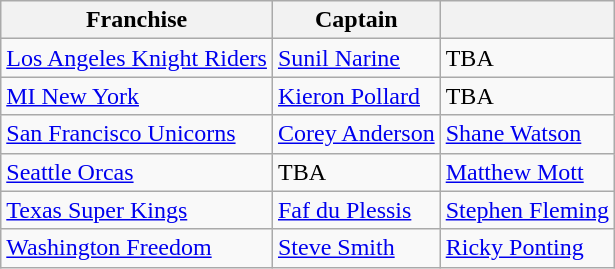<table class="wikitable">
<tr>
<th scope="col">Franchise</th>
<th scope="col">Captain</th>
<th scope="col"></th>
</tr>
<tr>
<td scope="row"><a href='#'>Los Angeles Knight Riders</a></td>
<td><a href='#'>Sunil Narine</a></td>
<td>TBA</td>
</tr>
<tr>
<td scope="row"><a href='#'>MI New York</a></td>
<td><a href='#'>Kieron Pollard</a></td>
<td>TBA</td>
</tr>
<tr>
<td scope="row"><a href='#'>San Francisco Unicorns</a></td>
<td><a href='#'>Corey Anderson</a></td>
<td><a href='#'>Shane Watson</a></td>
</tr>
<tr>
<td scope="row"><a href='#'>Seattle Orcas</a></td>
<td>TBA</td>
<td><a href='#'>Matthew Mott</a></td>
</tr>
<tr>
<td scope="row"><a href='#'>Texas Super Kings</a></td>
<td><a href='#'>Faf du Plessis</a></td>
<td><a href='#'>Stephen Fleming</a></td>
</tr>
<tr>
<td scope="row"><a href='#'>Washington Freedom</a></td>
<td><a href='#'>Steve Smith</a></td>
<td><a href='#'>Ricky Ponting</a></td>
</tr>
</table>
